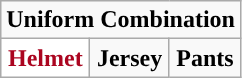<table class="wikitable">
<tr>
<td align="center" Colspan="3"><strong>Uniform Combination</strong></td>
</tr>
<tr align="center">
<td style="background:white; color:#AB0520"><strong>Helmet</strong></td>
<td><strong>Jersey</strong></td>
<td><strong>Pants</strong></td>
</tr>
</table>
